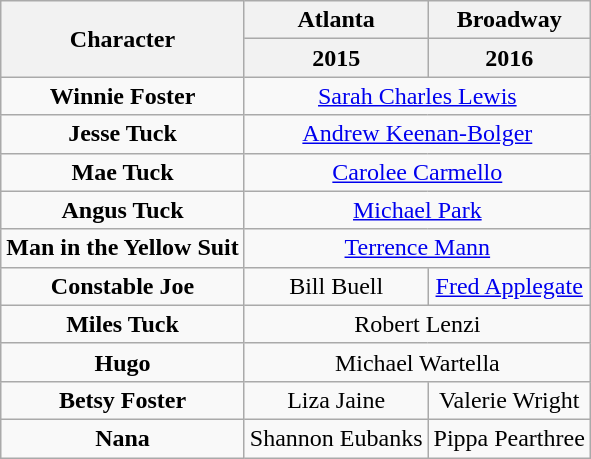<table class="wikitable" "width=210">
<tr>
<th rowspan="2">Character</th>
<th>Atlanta</th>
<th>Broadway</th>
</tr>
<tr>
<th>2015</th>
<th>2016</th>
</tr>
<tr>
<td align="center"><strong>Winnie Foster</strong></td>
<td colspan='2'  align=center><a href='#'>Sarah Charles Lewis</a></td>
</tr>
<tr>
<td align="center"><strong>Jesse Tuck</strong></td>
<td colspan='2'  align=center><a href='#'>Andrew Keenan-Bolger</a></td>
</tr>
<tr>
<td align="center"><strong>Mae Tuck</strong></td>
<td colspan='2'  align=center><a href='#'>Carolee Carmello</a></td>
</tr>
<tr>
<td align="center"><strong>Angus Tuck</strong></td>
<td colspan='2'  align=center><a href='#'>Michael Park</a></td>
</tr>
<tr>
<td align="center"><strong>Man in the Yellow Suit</strong></td>
<td colspan='2'  align=center><a href='#'>Terrence Mann</a></td>
</tr>
<tr>
<td align="center"><strong>Constable Joe</strong></td>
<td align="center">Bill Buell</td>
<td colspan='2'  align=center><a href='#'>Fred Applegate</a></td>
</tr>
<tr>
<td align="center"><strong>Miles Tuck</strong></td>
<td colspan='2'  align=center>Robert Lenzi</td>
</tr>
<tr>
<td align="center"><strong>Hugo</strong></td>
<td colspan='2'  align=center>Michael Wartella</td>
</tr>
<tr>
<td align="center"><strong>Betsy Foster</strong></td>
<td align="center">Liza Jaine</td>
<td colspan='2' align="center">Valerie Wright</td>
</tr>
<tr>
<td align="center"><strong>Nana</strong></td>
<td align="center">Shannon Eubanks</td>
<td colspan='2' align="center">Pippa Pearthree</td>
</tr>
</table>
